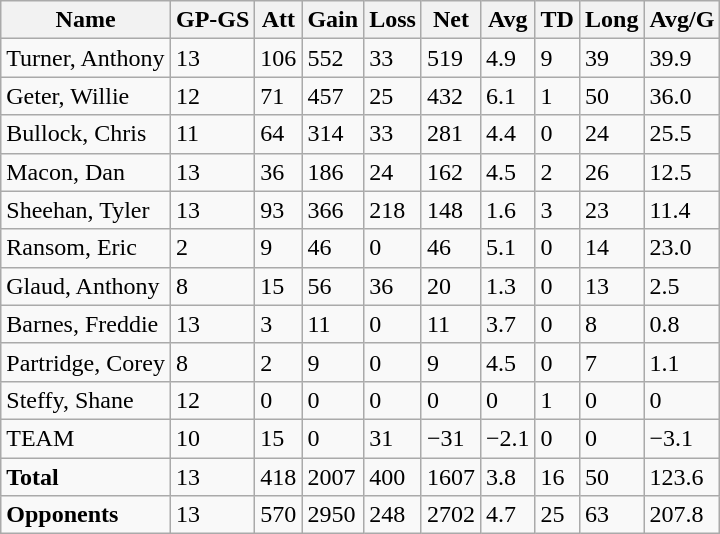<table class="wikitable" style="white-space:nowrap;">
<tr>
<th>Name</th>
<th>GP-GS</th>
<th>Att</th>
<th>Gain</th>
<th>Loss</th>
<th>Net</th>
<th>Avg</th>
<th>TD</th>
<th>Long</th>
<th>Avg/G</th>
</tr>
<tr>
<td>Turner, Anthony</td>
<td>13</td>
<td>106</td>
<td>552</td>
<td>33</td>
<td>519</td>
<td>4.9</td>
<td>9</td>
<td>39</td>
<td>39.9</td>
</tr>
<tr>
<td>Geter, Willie</td>
<td>12</td>
<td>71</td>
<td>457</td>
<td>25</td>
<td>432</td>
<td>6.1</td>
<td>1</td>
<td>50</td>
<td>36.0</td>
</tr>
<tr>
<td>Bullock, Chris</td>
<td>11</td>
<td>64</td>
<td>314</td>
<td>33</td>
<td>281</td>
<td>4.4</td>
<td>0</td>
<td>24</td>
<td>25.5</td>
</tr>
<tr>
<td>Macon, Dan</td>
<td>13</td>
<td>36</td>
<td>186</td>
<td>24</td>
<td>162</td>
<td>4.5</td>
<td>2</td>
<td>26</td>
<td>12.5</td>
</tr>
<tr>
<td>Sheehan, Tyler</td>
<td>13</td>
<td>93</td>
<td>366</td>
<td>218</td>
<td>148</td>
<td>1.6</td>
<td>3</td>
<td>23</td>
<td>11.4</td>
</tr>
<tr>
<td>Ransom, Eric</td>
<td>2</td>
<td>9</td>
<td>46</td>
<td>0</td>
<td>46</td>
<td>5.1</td>
<td>0</td>
<td>14</td>
<td>23.0</td>
</tr>
<tr>
<td>Glaud, Anthony</td>
<td>8</td>
<td>15</td>
<td>56</td>
<td>36</td>
<td>20</td>
<td>1.3</td>
<td>0</td>
<td>13</td>
<td>2.5</td>
</tr>
<tr>
<td>Barnes, Freddie</td>
<td>13</td>
<td>3</td>
<td>11</td>
<td>0</td>
<td>11</td>
<td>3.7</td>
<td>0</td>
<td>8</td>
<td>0.8</td>
</tr>
<tr>
<td>Partridge, Corey</td>
<td>8</td>
<td>2</td>
<td>9</td>
<td>0</td>
<td>9</td>
<td>4.5</td>
<td>0</td>
<td>7</td>
<td>1.1</td>
</tr>
<tr>
<td>Steffy, Shane</td>
<td>12</td>
<td>0</td>
<td>0</td>
<td>0</td>
<td>0</td>
<td>0</td>
<td>1</td>
<td>0</td>
<td>0</td>
</tr>
<tr>
<td>TEAM</td>
<td>10</td>
<td>15</td>
<td>0</td>
<td>31</td>
<td>−31</td>
<td>−2.1</td>
<td>0</td>
<td>0</td>
<td>−3.1</td>
</tr>
<tr>
<td><strong>Total</strong></td>
<td>13</td>
<td>418</td>
<td>2007</td>
<td>400</td>
<td>1607</td>
<td>3.8</td>
<td>16</td>
<td>50</td>
<td>123.6</td>
</tr>
<tr>
<td><strong>Opponents</strong></td>
<td>13</td>
<td>570</td>
<td>2950</td>
<td>248</td>
<td>2702</td>
<td>4.7</td>
<td>25</td>
<td>63</td>
<td>207.8</td>
</tr>
</table>
